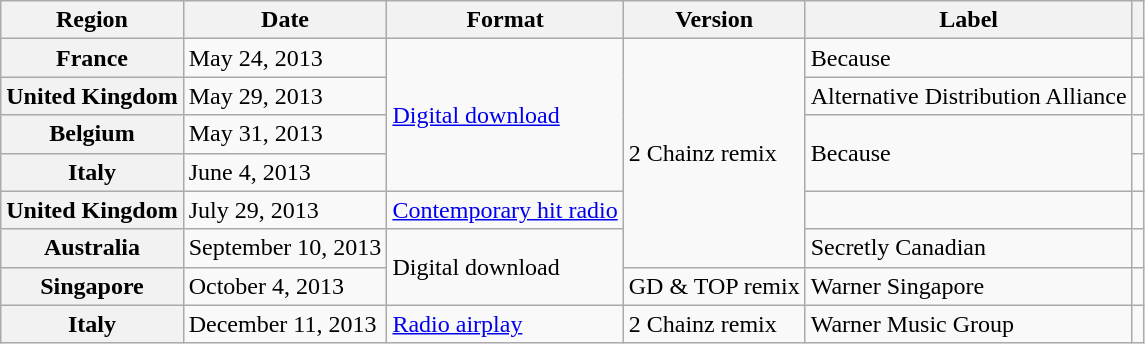<table class="wikitable plainrowheaders">
<tr>
<th scope="col">Region</th>
<th scope="col">Date</th>
<th scope="col">Format</th>
<th scope="col">Version</th>
<th scope="col">Label</th>
<th scope="col"></th>
</tr>
<tr>
<th scope="row">France</th>
<td>May 24, 2013</td>
<td rowspan=4><a href='#'>Digital download</a></td>
<td rowspan=6>2 Chainz remix</td>
<td>Because</td>
<td align="center"></td>
</tr>
<tr>
<th scope="row">United Kingdom</th>
<td>May 29, 2013</td>
<td>Alternative Distribution Alliance</td>
<td align="center"></td>
</tr>
<tr>
<th scope="row">Belgium</th>
<td>May 31, 2013</td>
<td rowspan=2>Because</td>
<td align="center"></td>
</tr>
<tr>
<th scope="row">Italy</th>
<td>June 4, 2013</td>
<td align="center"></td>
</tr>
<tr>
<th scope="row">United Kingdom</th>
<td>July 29, 2013</td>
<td><a href='#'>Contemporary hit radio</a></td>
<td></td>
<td align="center"></td>
</tr>
<tr>
<th scope="row">Australia</th>
<td>September 10, 2013</td>
<td rowspan=2>Digital download</td>
<td>Secretly Canadian</td>
<td align="center"></td>
</tr>
<tr>
<th scope="row">Singapore</th>
<td>October 4, 2013</td>
<td>GD & TOP remix</td>
<td>Warner Singapore</td>
<td align="center"></td>
</tr>
<tr>
<th scope="row">Italy</th>
<td>December 11, 2013</td>
<td><a href='#'>Radio airplay</a></td>
<td>2 Chainz remix</td>
<td>Warner Music Group</td>
<td align="center"></td>
</tr>
</table>
